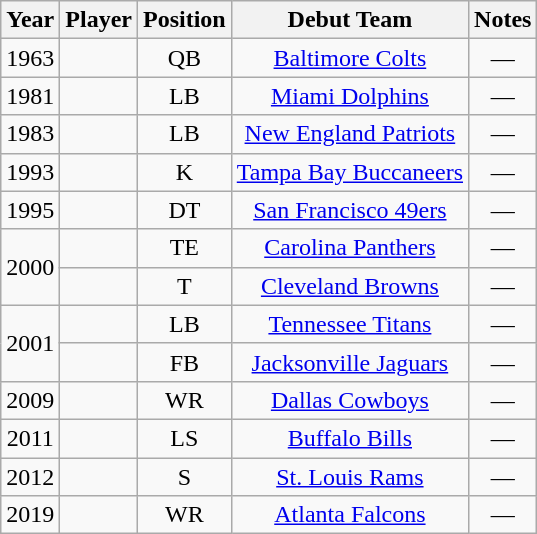<table class="wikitable sortable" style="text-align: center;">
<tr>
<th>Year</th>
<th>Player</th>
<th>Position</th>
<th>Debut Team</th>
<th>Notes</th>
</tr>
<tr>
<td align="center">1963</td>
<td align="center"></td>
<td align="center">QB</td>
<td align="center"><a href='#'>Baltimore Colts</a></td>
<td align="center">—</td>
</tr>
<tr>
<td align="center">1981</td>
<td align="center"></td>
<td align="center">LB</td>
<td align="center"><a href='#'>Miami Dolphins</a></td>
<td align="center">—</td>
</tr>
<tr>
<td align="center">1983</td>
<td align="center"></td>
<td align="center">LB</td>
<td align="center"><a href='#'>New England Patriots</a></td>
<td align="center">—</td>
</tr>
<tr>
<td align="center">1993</td>
<td align="center"></td>
<td align="center">K</td>
<td align="center"><a href='#'>Tampa Bay Buccaneers</a></td>
<td align="center">—</td>
</tr>
<tr>
<td align="center">1995</td>
<td align="center"></td>
<td align="center">DT</td>
<td align="center"><a href='#'>San Francisco 49ers</a></td>
<td align="center">—</td>
</tr>
<tr>
<td rowspan="2">2000</td>
<td align="center"></td>
<td align="center">TE</td>
<td align="center"><a href='#'>Carolina Panthers</a></td>
<td align="center">—</td>
</tr>
<tr>
<td align="center"></td>
<td align="center">T</td>
<td align="center"><a href='#'>Cleveland Browns</a></td>
<td align="center">—</td>
</tr>
<tr>
<td rowspan="2">2001</td>
<td align="center"></td>
<td align="center">LB</td>
<td align="center"><a href='#'>Tennessee Titans</a></td>
<td align="center">—</td>
</tr>
<tr>
<td align="center"></td>
<td align="center">FB</td>
<td align="center"><a href='#'>Jacksonville Jaguars</a></td>
<td align="center">—</td>
</tr>
<tr>
<td align="center">2009</td>
<td align="center"></td>
<td align="center">WR</td>
<td align="center"><a href='#'>Dallas Cowboys</a></td>
<td align="center">—</td>
</tr>
<tr>
<td align="center">2011</td>
<td align="center"></td>
<td align="center">LS</td>
<td align="center"><a href='#'>Buffalo Bills</a></td>
<td align="center">—</td>
</tr>
<tr>
<td align="center">2012</td>
<td align="center"></td>
<td align="center">S</td>
<td align="center"><a href='#'>St. Louis Rams</a></td>
<td align="center">—</td>
</tr>
<tr>
<td align="center">2019</td>
<td align="center"></td>
<td align="center">WR</td>
<td align="center"><a href='#'>Atlanta Falcons</a></td>
<td align="center">—</td>
</tr>
</table>
